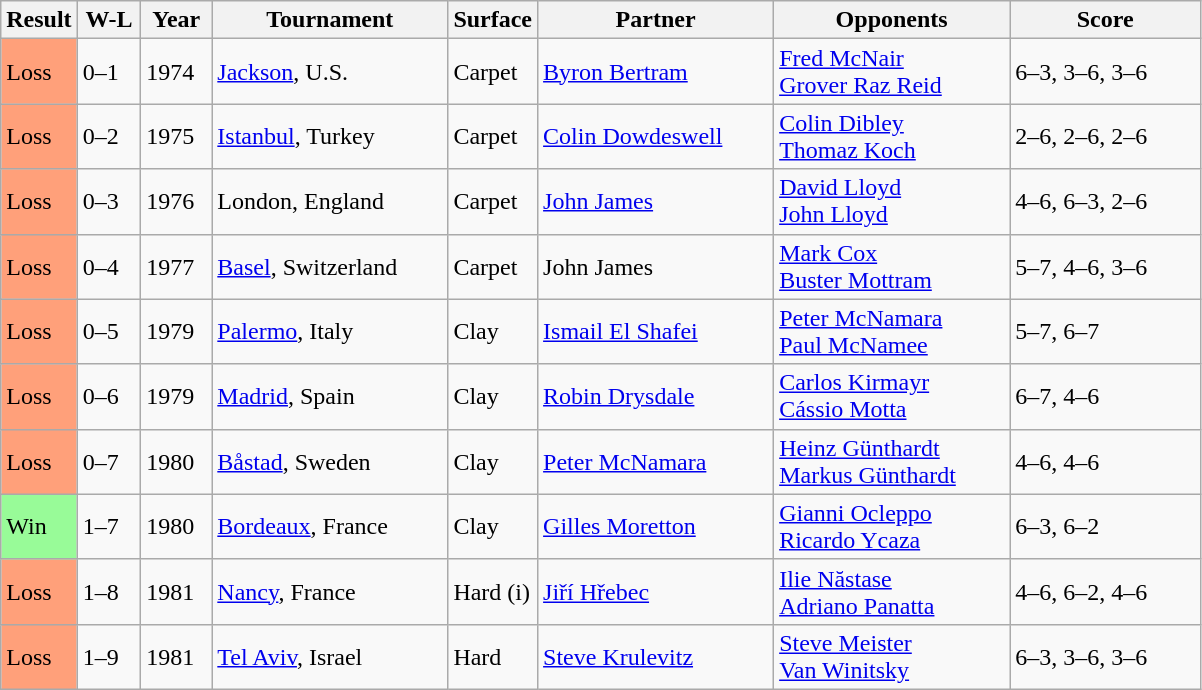<table class="sortable wikitable">
<tr>
<th>Result</th>
<th style="width:35px" class="unsortable">W-L</th>
<th style="width:40px">Year</th>
<th style="width:150px">Tournament</th>
<th style="width:50px">Surface</th>
<th style="width:150px">Partner</th>
<th style="width:150px">Opponents</th>
<th style="width:120px" class="unsortable">Score</th>
</tr>
<tr>
<td style="background:#ffa07a;">Loss</td>
<td>0–1</td>
<td>1974</td>
<td><a href='#'>Jackson</a>, U.S.</td>
<td>Carpet</td>
<td> <a href='#'>Byron Bertram</a></td>
<td> <a href='#'>Fred McNair</a> <br>  <a href='#'>Grover Raz Reid</a></td>
<td>6–3, 3–6, 3–6</td>
</tr>
<tr>
<td style="background:#ffa07a;">Loss</td>
<td>0–2</td>
<td>1975</td>
<td><a href='#'>Istanbul</a>, Turkey</td>
<td>Carpet</td>
<td> <a href='#'>Colin Dowdeswell</a></td>
<td> <a href='#'>Colin Dibley</a> <br>  <a href='#'>Thomaz Koch</a></td>
<td>2–6, 2–6, 2–6</td>
</tr>
<tr>
<td style="background:#ffa07a;">Loss</td>
<td>0–3</td>
<td>1976</td>
<td>London, England</td>
<td>Carpet</td>
<td> <a href='#'>John James</a></td>
<td> <a href='#'>David Lloyd</a> <br>  <a href='#'>John Lloyd</a></td>
<td>4–6, 6–3, 2–6</td>
</tr>
<tr>
<td style="background:#ffa07a;">Loss</td>
<td>0–4</td>
<td>1977</td>
<td><a href='#'>Basel</a>, Switzerland</td>
<td>Carpet</td>
<td> John James</td>
<td> <a href='#'>Mark Cox</a> <br>  <a href='#'>Buster Mottram</a></td>
<td>5–7, 4–6, 3–6</td>
</tr>
<tr>
<td style="background:#ffa07a;">Loss</td>
<td>0–5</td>
<td>1979</td>
<td><a href='#'>Palermo</a>, Italy</td>
<td>Clay</td>
<td> <a href='#'>Ismail El Shafei</a></td>
<td> <a href='#'>Peter McNamara</a> <br>  <a href='#'>Paul McNamee</a></td>
<td>5–7, 6–7</td>
</tr>
<tr>
<td style="background:#ffa07a;">Loss</td>
<td>0–6</td>
<td>1979</td>
<td><a href='#'>Madrid</a>, Spain</td>
<td>Clay</td>
<td> <a href='#'>Robin Drysdale</a></td>
<td> <a href='#'>Carlos Kirmayr</a> <br>  <a href='#'>Cássio Motta</a></td>
<td>6–7, 4–6</td>
</tr>
<tr>
<td style="background:#ffa07a;">Loss</td>
<td>0–7</td>
<td>1980</td>
<td><a href='#'>Båstad</a>, Sweden</td>
<td>Clay</td>
<td> <a href='#'>Peter McNamara</a></td>
<td> <a href='#'>Heinz Günthardt</a> <br>  <a href='#'>Markus Günthardt</a></td>
<td>4–6, 4–6</td>
</tr>
<tr>
<td style="background:#98fb98;">Win</td>
<td>1–7</td>
<td>1980</td>
<td><a href='#'>Bordeaux</a>, France</td>
<td>Clay</td>
<td> <a href='#'>Gilles Moretton</a></td>
<td> <a href='#'>Gianni Ocleppo</a> <br>  <a href='#'>Ricardo Ycaza</a></td>
<td>6–3, 6–2</td>
</tr>
<tr>
<td style="background:#ffa07a;">Loss</td>
<td>1–8</td>
<td>1981</td>
<td><a href='#'>Nancy</a>, France</td>
<td>Hard (i)</td>
<td> <a href='#'>Jiří Hřebec</a></td>
<td> <a href='#'>Ilie Năstase</a> <br>  <a href='#'>Adriano Panatta</a></td>
<td>4–6, 6–2, 4–6</td>
</tr>
<tr>
<td style="background:#ffa07a;">Loss</td>
<td>1–9</td>
<td>1981</td>
<td><a href='#'>Tel Aviv</a>, Israel</td>
<td>Hard</td>
<td> <a href='#'>Steve Krulevitz</a></td>
<td> <a href='#'>Steve Meister</a> <br>  <a href='#'>Van Winitsky</a></td>
<td>6–3, 3–6, 3–6</td>
</tr>
</table>
